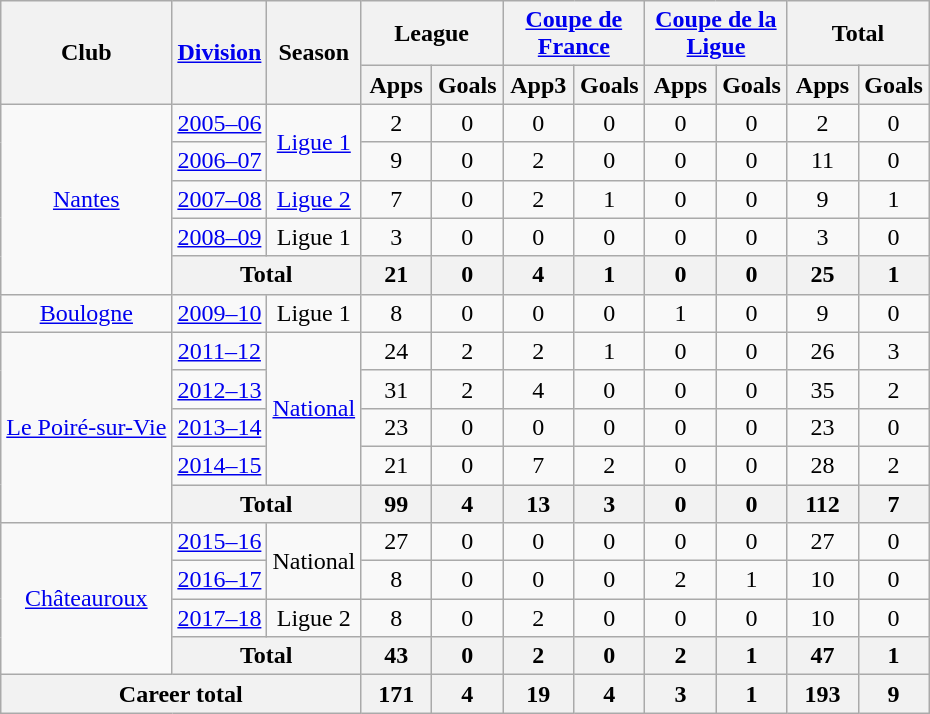<table class="wikitable" style="text-align:center">
<tr>
<th rowspan="2">Club</th>
<th rowspan="2"><a href='#'>Division</a></th>
<th rowspan="2">Season</th>
<th colspan="2">League</th>
<th colspan="2"><a href='#'>Coupe de France</a></th>
<th colspan="2"><a href='#'>Coupe de la Ligue</a></th>
<th colspan="2">Total</th>
</tr>
<tr>
<th width="40">Apps</th>
<th width="40">Goals</th>
<th width="40">App3</th>
<th width="40">Goals</th>
<th width="40">Apps</th>
<th width="40">Goals</th>
<th width="40">Apps</th>
<th width="40">Goals</th>
</tr>
<tr>
<td rowspan="5"><a href='#'>Nantes</a></td>
<td><a href='#'>2005–06</a></td>
<td rowspan="2"><a href='#'>Ligue 1</a></td>
<td>2</td>
<td>0</td>
<td>0</td>
<td>0</td>
<td>0</td>
<td>0</td>
<td>2</td>
<td>0</td>
</tr>
<tr>
<td><a href='#'>2006–07</a></td>
<td>9</td>
<td>0</td>
<td>2</td>
<td>0</td>
<td>0</td>
<td>0</td>
<td>11</td>
<td>0</td>
</tr>
<tr>
<td><a href='#'>2007–08</a></td>
<td><a href='#'>Ligue 2</a></td>
<td>7</td>
<td>0</td>
<td>2</td>
<td>1</td>
<td>0</td>
<td>0</td>
<td>9</td>
<td>1</td>
</tr>
<tr>
<td><a href='#'>2008–09</a></td>
<td>Ligue 1</td>
<td>3</td>
<td>0</td>
<td>0</td>
<td>0</td>
<td>0</td>
<td>0</td>
<td>3</td>
<td>0</td>
</tr>
<tr>
<th colspan="2">Total</th>
<th>21</th>
<th>0</th>
<th>4</th>
<th>1</th>
<th>0</th>
<th>0</th>
<th>25</th>
<th>1</th>
</tr>
<tr>
<td><a href='#'>Boulogne</a></td>
<td><a href='#'>2009–10</a></td>
<td>Ligue 1</td>
<td>8</td>
<td>0</td>
<td>0</td>
<td>0</td>
<td>1</td>
<td>0</td>
<td>9</td>
<td>0</td>
</tr>
<tr>
<td rowspan="5"><a href='#'>Le Poiré-sur-Vie</a></td>
<td><a href='#'>2011–12</a></td>
<td rowspan="4"><a href='#'>National</a></td>
<td>24</td>
<td>2</td>
<td>2</td>
<td>1</td>
<td>0</td>
<td>0</td>
<td>26</td>
<td>3</td>
</tr>
<tr>
<td><a href='#'>2012–13</a></td>
<td>31</td>
<td>2</td>
<td>4</td>
<td>0</td>
<td>0</td>
<td>0</td>
<td>35</td>
<td>2</td>
</tr>
<tr>
<td><a href='#'>2013–14</a></td>
<td>23</td>
<td>0</td>
<td>0</td>
<td>0</td>
<td>0</td>
<td>0</td>
<td>23</td>
<td>0</td>
</tr>
<tr>
<td><a href='#'>2014–15</a></td>
<td>21</td>
<td>0</td>
<td>7</td>
<td>2</td>
<td>0</td>
<td>0</td>
<td>28</td>
<td>2</td>
</tr>
<tr>
<th colspan="2">Total</th>
<th>99</th>
<th>4</th>
<th>13</th>
<th>3</th>
<th>0</th>
<th>0</th>
<th>112</th>
<th>7</th>
</tr>
<tr>
<td rowspan="4"><a href='#'>Châteauroux</a></td>
<td><a href='#'>2015–16</a></td>
<td rowspan="2">National</td>
<td>27</td>
<td>0</td>
<td>0</td>
<td>0</td>
<td>0</td>
<td>0</td>
<td>27</td>
<td>0</td>
</tr>
<tr>
<td><a href='#'>2016–17</a></td>
<td>8</td>
<td>0</td>
<td>0</td>
<td>0</td>
<td>2</td>
<td>1</td>
<td>10</td>
<td>0</td>
</tr>
<tr>
<td><a href='#'>2017–18</a></td>
<td>Ligue 2</td>
<td>8</td>
<td>0</td>
<td>2</td>
<td>0</td>
<td>0</td>
<td>0</td>
<td>10</td>
<td>0</td>
</tr>
<tr>
<th colspan="2">Total</th>
<th>43</th>
<th>0</th>
<th>2</th>
<th>0</th>
<th>2</th>
<th>1</th>
<th>47</th>
<th>1</th>
</tr>
<tr>
<th colspan="3">Career total</th>
<th>171</th>
<th>4</th>
<th>19</th>
<th>4</th>
<th>3</th>
<th>1</th>
<th>193</th>
<th>9</th>
</tr>
</table>
